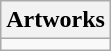<table class="wikitable collapsible collapsed">
<tr>
<th>Artworks</th>
</tr>
<tr>
<td></td>
</tr>
</table>
